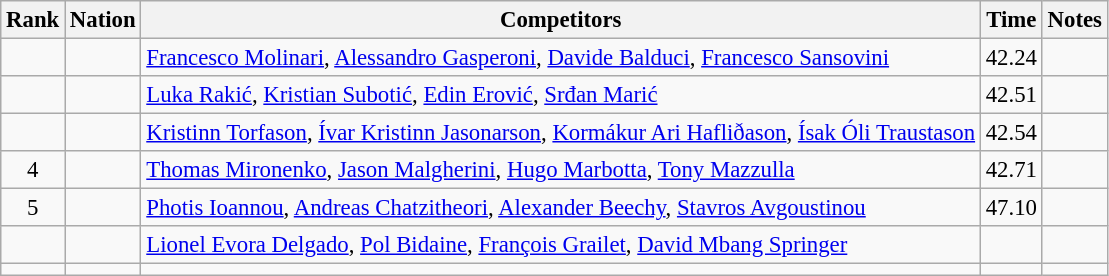<table class="wikitable sortable" style="text-align:center; font-size:95%">
<tr>
<th>Rank</th>
<th>Nation</th>
<th>Competitors</th>
<th>Time</th>
<th>Notes</th>
</tr>
<tr>
<td></td>
<td align=left></td>
<td align=left><a href='#'>Francesco Molinari</a>, <a href='#'>Alessandro Gasperoni</a>, <a href='#'>Davide Balduci</a>, <a href='#'>Francesco Sansovini</a></td>
<td>42.24</td>
<td></td>
</tr>
<tr>
<td></td>
<td align=left></td>
<td align=left><a href='#'>Luka Rakić</a>, <a href='#'>Kristian Subotić</a>, <a href='#'>Edin Erović</a>, <a href='#'>Srđan Marić</a></td>
<td>42.51</td>
<td></td>
</tr>
<tr>
<td></td>
<td align=left></td>
<td align=left><a href='#'>Kristinn Torfason</a>, <a href='#'>Ívar Kristinn Jasonarson</a>, <a href='#'>Kormákur Ari Hafliðason</a>, <a href='#'>Ísak Óli Traustason</a></td>
<td>42.54</td>
<td></td>
</tr>
<tr>
<td>4</td>
<td align=left></td>
<td align=left><a href='#'>Thomas Mironenko</a>, <a href='#'>Jason Malgherini</a>, <a href='#'>Hugo Marbotta</a>, <a href='#'>Tony Mazzulla</a></td>
<td>42.71</td>
<td></td>
</tr>
<tr>
<td>5</td>
<td align=left></td>
<td align=left><a href='#'>Photis Ioannou</a>, <a href='#'>Andreas Chatzitheori</a>, <a href='#'>Alexander Beechy</a>, <a href='#'>Stavros Avgoustinou</a></td>
<td>47.10</td>
<td></td>
</tr>
<tr>
<td></td>
<td align=left></td>
<td align=left><a href='#'>Lionel Evora Delgado</a>, <a href='#'>Pol Bidaine</a>, <a href='#'>François Grailet</a>, <a href='#'>David Mbang Springer</a></td>
<td></td>
<td></td>
</tr>
<tr>
<td></td>
<td align=left></td>
<td align=left></td>
<td></td>
<td></td>
</tr>
</table>
